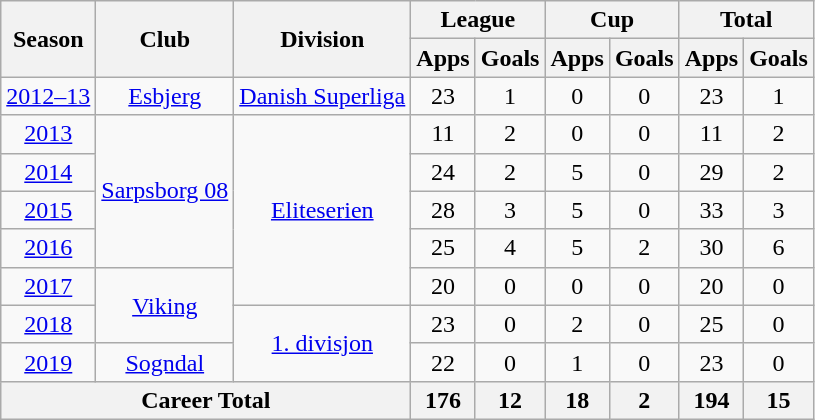<table class="wikitable" style="text-align: center;">
<tr>
<th rowspan="2">Season</th>
<th rowspan="2">Club</th>
<th rowspan="2">Division</th>
<th colspan="2">League</th>
<th colspan="2">Cup</th>
<th colspan="2">Total</th>
</tr>
<tr>
<th>Apps</th>
<th>Goals</th>
<th>Apps</th>
<th>Goals</th>
<th>Apps</th>
<th>Goals</th>
</tr>
<tr>
<td><a href='#'>2012–13</a></td>
<td rowspan="1" valign="center"><a href='#'>Esbjerg</a></td>
<td rowspan="1" valign="center"><a href='#'>Danish Superliga</a></td>
<td>23</td>
<td>1</td>
<td>0</td>
<td>0</td>
<td>23</td>
<td>1</td>
</tr>
<tr>
<td><a href='#'>2013</a></td>
<td rowspan="4" valign="center"><a href='#'>Sarpsborg 08</a></td>
<td rowspan="5" valign="center"><a href='#'>Eliteserien</a></td>
<td>11</td>
<td>2</td>
<td>0</td>
<td>0</td>
<td>11</td>
<td>2</td>
</tr>
<tr>
<td><a href='#'>2014</a></td>
<td>24</td>
<td>2</td>
<td>5</td>
<td>0</td>
<td>29</td>
<td>2</td>
</tr>
<tr>
<td><a href='#'>2015</a></td>
<td>28</td>
<td>3</td>
<td>5</td>
<td>0</td>
<td>33</td>
<td>3</td>
</tr>
<tr>
<td><a href='#'>2016</a></td>
<td>25</td>
<td>4</td>
<td>5</td>
<td>2</td>
<td>30</td>
<td>6</td>
</tr>
<tr>
<td><a href='#'>2017</a></td>
<td rowspan="2" valign="center"><a href='#'>Viking</a></td>
<td>20</td>
<td>0</td>
<td>0</td>
<td>0</td>
<td>20</td>
<td>0</td>
</tr>
<tr>
<td><a href='#'>2018</a></td>
<td rowspan="2" valign="center"><a href='#'>1. divisjon</a></td>
<td>23</td>
<td>0</td>
<td>2</td>
<td>0</td>
<td>25</td>
<td>0</td>
</tr>
<tr>
<td><a href='#'>2019</a></td>
<td rowspan="1" valign="center"><a href='#'>Sogndal</a></td>
<td>22</td>
<td>0</td>
<td>1</td>
<td>0</td>
<td>23</td>
<td>0</td>
</tr>
<tr>
<th colspan="3">Career Total</th>
<th>176</th>
<th>12</th>
<th>18</th>
<th>2</th>
<th>194</th>
<th>15</th>
</tr>
</table>
